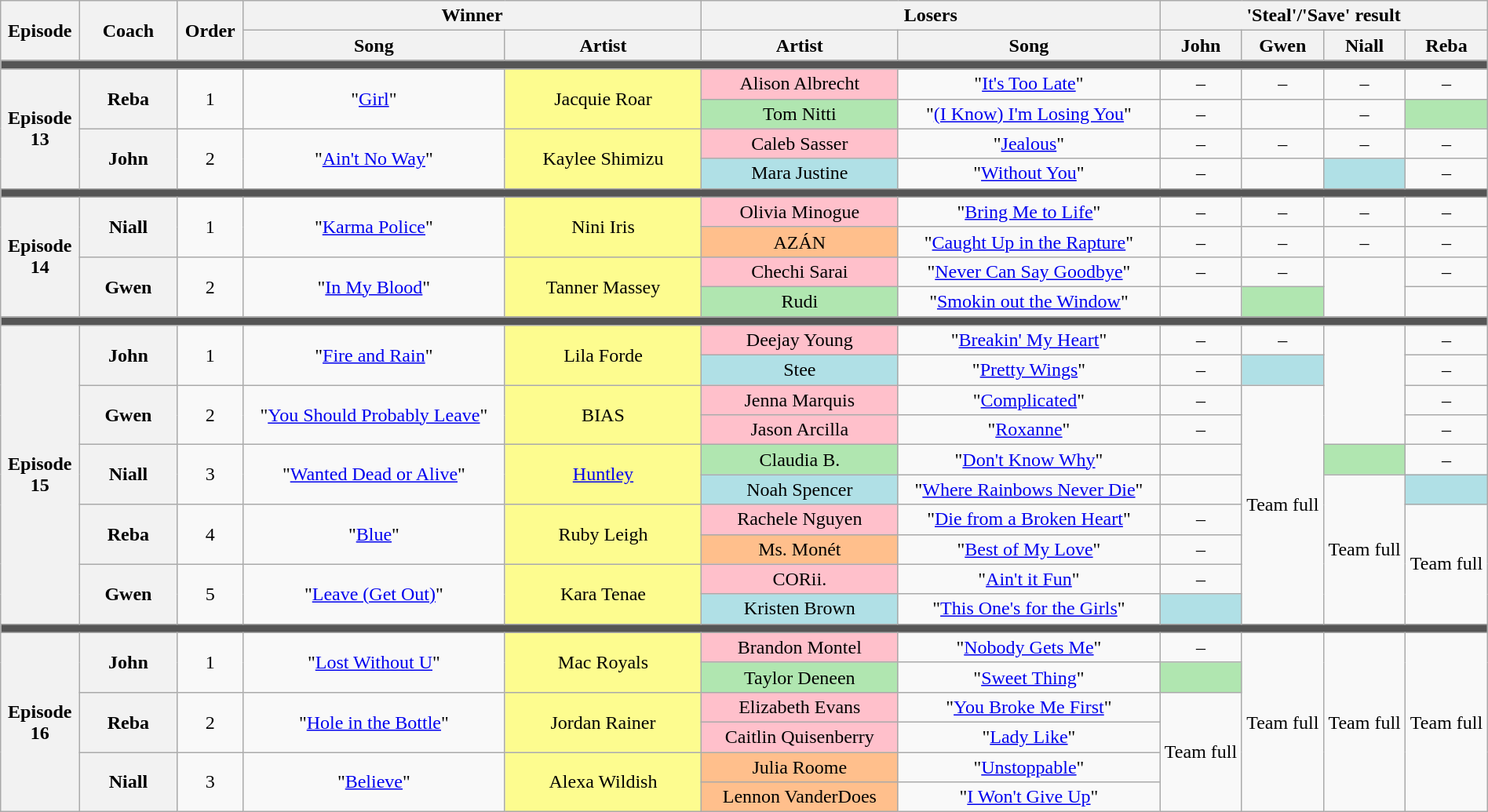<table class="wikitable" style="text-align: center; width:100%">
<tr>
<th rowspan="2" style="width:04%">Episode</th>
<th rowspan="2" style="width:06%">Coach</th>
<th rowspan="2" style="width:04%">Order</th>
<th colspan="2" style="width:30%">Winner</th>
<th colspan="2" style="width:30%">Losers</th>
<th colspan="4" style="width:20%">'Steal'/'Save' result</th>
</tr>
<tr>
<th style="width:16%">Song</th>
<th style="width:12%">Artist</th>
<th style="width:12%">Artist</th>
<th style="width:16%">Song</th>
<th style="width:05%">John</th>
<th style="width:05%">Gwen</th>
<th style="width:05%">Niall</th>
<th style="width:05%">Reba</th>
</tr>
<tr>
<td colspan="11" style="background:#555"></td>
</tr>
<tr>
<th rowspan="4">Episode 13<br></th>
<th scope="row" rowspan="2">Reba</th>
<td rowspan="2">1</td>
<td rowspan="2">"<a href='#'>Girl</a>"</td>
<td rowspan="2" style="background:#fdfc8f">Jacquie Roar</td>
<td style="background:pink">Alison Albrecht</td>
<td>"<a href='#'>It's Too Late</a>"</td>
<td>–</td>
<td>–</td>
<td>–</td>
<td>–</td>
</tr>
<tr>
<td style="background:#b0e6b0">Tom Nitti</td>
<td>"<a href='#'>(I Know) I'm Losing You</a>"</td>
<td>–</td>
<td><em></em></td>
<td>–</td>
<td style="background:#b0e6b0"><em></em></td>
</tr>
<tr>
<th scope="row" rowspan="2">John</th>
<td rowspan="2">2</td>
<td rowspan="2">"<a href='#'>Ain't No Way</a>"</td>
<td rowspan="2" style="background:#fdfc8f">Kaylee Shimizu</td>
<td style="background:pink">Caleb Sasser</td>
<td>"<a href='#'>Jealous</a>"</td>
<td>–</td>
<td>–</td>
<td>–</td>
<td>–</td>
</tr>
<tr>
<td style="background:#b0e0e6">Mara Justine</td>
<td>"<a href='#'>Without You</a>"</td>
<td>–</td>
<td><em></em></td>
<td style="background:#b0e0e6"><em></em></td>
<td>–</td>
</tr>
<tr>
<td colspan="11" style="background:#555"></td>
</tr>
<tr>
<th rowspan="4">Episode 14<br></th>
<th scope="row" rowspan="2">Niall</th>
<td rowspan="2">1</td>
<td rowspan="2">"<a href='#'>Karma Police</a>"</td>
<td rowspan="2" style="background:#fdfc8f">Nini Iris</td>
<td style="background:pink">Olivia Minogue</td>
<td>"<a href='#'>Bring Me to Life</a>"</td>
<td>–</td>
<td>–</td>
<td>–</td>
<td>–</td>
</tr>
<tr>
<td style="background:#FFBF8C">AZÁN</td>
<td>"<a href='#'>Caught Up in the Rapture</a>"</td>
<td>–</td>
<td>–</td>
<td>–</td>
<td>–</td>
</tr>
<tr>
<th scope="row" rowspan="2">Gwen</th>
<td rowspan="2">2</td>
<td rowspan="2">"<a href='#'>In My Blood</a>"</td>
<td rowspan="2" style="background:#fdfc8f">Tanner Massey</td>
<td style="background:pink">Chechi Sarai</td>
<td>"<a href='#'>Never Can Say Goodbye</a>"</td>
<td>–</td>
<td>–</td>
<td rowspan="2"></td>
<td>–</td>
</tr>
<tr>
<td style="background:#b0e6b0">Rudi</td>
<td>"<a href='#'>Smokin out the Window</a>"</td>
<td><em></em></td>
<td style="background:#b0e6b0"><em></em></td>
<td><em></em></td>
</tr>
<tr>
<td colspan="11" style="background:#555"></td>
</tr>
<tr>
<th rowspan="10">Episode 15<br></th>
<th scope="row" rowspan="2">John</th>
<td rowspan="2">1</td>
<td rowspan="2">"<a href='#'>Fire and Rain</a>"</td>
<td rowspan="2" style="background:#fdfc8f">Lila Forde</td>
<td style="background:pink">Deejay Young</td>
<td>"<a href='#'>Breakin' My Heart</a>"</td>
<td>–</td>
<td>–</td>
<td rowspan="4"></td>
<td>–</td>
</tr>
<tr>
<td style="background:#b0e0e6">Stee</td>
<td>"<a href='#'>Pretty Wings</a>"</td>
<td>–</td>
<td style="background:#b0e0e6"><em></em></td>
<td>–</td>
</tr>
<tr>
<th scope="row" rowspan="2">Gwen</th>
<td rowspan="2">2</td>
<td rowspan="2">"<a href='#'>You Should Probably Leave</a>"</td>
<td rowspan="2" style="background:#fdfc8f">BIAS</td>
<td style="background:pink">Jenna Marquis</td>
<td>"<a href='#'>Complicated</a>"</td>
<td>–</td>
<td rowspan="8">Team full</td>
<td>–</td>
</tr>
<tr>
<td style="background:pink">Jason Arcilla</td>
<td>"<a href='#'>Roxanne</a>"</td>
<td>–</td>
<td>–</td>
</tr>
<tr>
<th scope="row" rowspan="2">Niall</th>
<td rowspan="2">3</td>
<td rowspan="2">"<a href='#'>Wanted Dead or Alive</a>"</td>
<td rowspan="2" style="background:#fdfc8f"><a href='#'>Huntley</a></td>
<td style="background:#b0e6b0">Claudia B.</td>
<td>"<a href='#'>Don't Know Why</a>"</td>
<td><em></em></td>
<td style="background:#b0e6b0"><em></em></td>
<td>–</td>
</tr>
<tr>
<td style="background:#b0e0e6">Noah Spencer</td>
<td>"<a href='#'>Where Rainbows Never Die</a>"</td>
<td><em></em></td>
<td rowspan="5">Team full</td>
<td style="background:#b0e0e6"><em></em></td>
</tr>
<tr>
<th scope="row" rowspan="2">Reba</th>
<td rowspan="2">4</td>
<td rowspan="2">"<a href='#'>Blue</a>"</td>
<td rowspan="2" style="background:#fdfc8f">Ruby Leigh</td>
<td style="background:pink">Rachele Nguyen</td>
<td>"<a href='#'>Die from a Broken Heart</a>"</td>
<td>–</td>
<td rowspan="4">Team full</td>
</tr>
<tr>
<td style="background:#FFBF8C">Ms. Monét</td>
<td>"<a href='#'>Best of My Love</a>"</td>
<td>–</td>
</tr>
<tr>
<th scope="row" rowspan="2">Gwen</th>
<td rowspan="2">5</td>
<td rowspan="2">"<a href='#'>Leave (Get Out)</a>"</td>
<td rowspan="2" style="background:#fdfc8f">Kara Tenae</td>
<td style="background:pink">CORii.</td>
<td>"<a href='#'>Ain't it Fun</a>"</td>
<td>–</td>
</tr>
<tr>
<td style="background:#b0e0e6">Kristen Brown</td>
<td>"<a href='#'>This One's for the Girls</a>"</td>
<td style="background:#b0e0e6"><em></em></td>
</tr>
<tr>
<td colspan="11" style="background:#555"></td>
</tr>
<tr>
<th rowspan="6">Episode 16<br></th>
<th scope="row" rowspan="2">John</th>
<td rowspan="2">1</td>
<td rowspan="2">"<a href='#'>Lost Without U</a>"</td>
<td rowspan="2" style="background:#fdfc8f">Mac Royals</td>
<td style="background:pink">Brandon Montel</td>
<td>"<a href='#'>Nobody Gets Me</a>"</td>
<td>–</td>
<td rowspan="6">Team full</td>
<td rowspan="6">Team full</td>
<td rowspan="6">Team full</td>
</tr>
<tr>
<td style="background:#b0e6b0">Taylor Deneen</td>
<td>"<a href='#'>Sweet Thing</a>"</td>
<td style="background:#b0e6b0"><em></em></td>
</tr>
<tr>
<th scope="row" rowspan="2">Reba</th>
<td rowspan="2">2</td>
<td rowspan="2">"<a href='#'>Hole in the Bottle</a>"</td>
<td rowspan="2" style="background:#fdfc8f">Jordan Rainer</td>
<td style="background:pink">Elizabeth Evans</td>
<td>"<a href='#'>You Broke Me First</a>"</td>
<td rowspan="4">Team full</td>
</tr>
<tr>
<td style="background:pink">Caitlin Quisenberry</td>
<td>"<a href='#'>Lady Like</a>"</td>
</tr>
<tr>
<th scope="row" rowspan="2">Niall</th>
<td rowspan="2">3</td>
<td rowspan="2">"<a href='#'>Believe</a>"</td>
<td rowspan="2" style="background:#fdfc8f">Alexa Wildish</td>
<td style="background:#FFBF8C">Julia Roome</td>
<td>"<a href='#'>Unstoppable</a>"</td>
</tr>
<tr>
<td style="background:#FFBF8C">Lennon VanderDoes</td>
<td>"<a href='#'>I Won't Give Up</a>"</td>
</tr>
</table>
